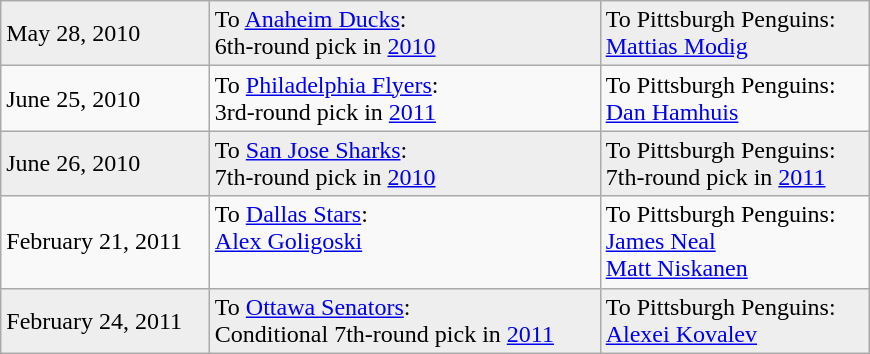<table class="wikitable" style="border:1px solid #999; width:580px;">
<tr style="background:#eee;">
<td>May 28, 2010</td>
<td valign="top">To <a href='#'>Anaheim Ducks</a>: <br> 6th-round pick in <a href='#'>2010</a></td>
<td valign="top">To Pittsburgh Penguins: <br> <a href='#'>Mattias Modig</a></td>
</tr>
<tr>
<td>June 25, 2010</td>
<td valign="top">To <a href='#'>Philadelphia Flyers</a>: <br> 3rd-round pick in <a href='#'>2011</a></td>
<td valign="top">To Pittsburgh Penguins: <br> <a href='#'>Dan Hamhuis</a></td>
</tr>
<tr style="background:#eee;">
<td>June 26, 2010</td>
<td valign="top">To <a href='#'>San Jose Sharks</a>: <br> 7th-round pick in <a href='#'>2010</a></td>
<td valign="top">To Pittsburgh Penguins: <br> 7th-round pick in <a href='#'>2011</a></td>
</tr>
<tr>
<td>February 21, 2011</td>
<td valign="top">To <a href='#'>Dallas Stars</a>: <br> <a href='#'>Alex Goligoski</a></td>
<td valign="top">To Pittsburgh Penguins: <br> <a href='#'>James Neal</a><br><a href='#'>Matt Niskanen</a></td>
</tr>
<tr style="background:#eee;">
<td>February 24, 2011</td>
<td valign="top">To <a href='#'>Ottawa Senators</a>: <br> Conditional 7th-round pick in <a href='#'>2011</a></td>
<td valign="top">To Pittsburgh Penguins: <br> <a href='#'>Alexei Kovalev</a></td>
</tr>
</table>
